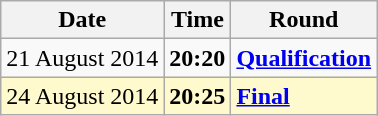<table class="wikitable">
<tr>
<th>Date</th>
<th>Time</th>
<th>Round</th>
</tr>
<tr>
<td>21 August 2014</td>
<td><strong>20:20</strong></td>
<td><strong><a href='#'>Qualification</a></strong></td>
</tr>
<tr style=background:lemonchiffon>
<td>24 August 2014</td>
<td><strong>20:25</strong></td>
<td><strong><a href='#'>Final</a></strong></td>
</tr>
</table>
